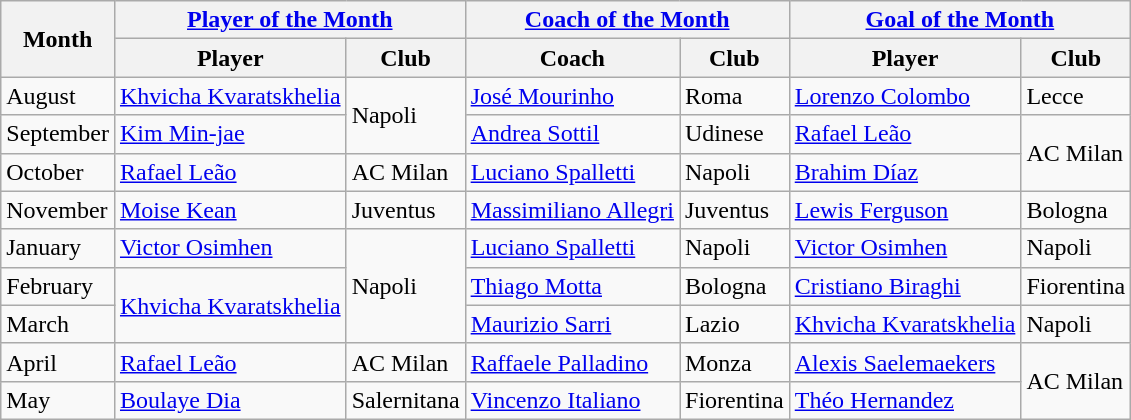<table class="wikitable">
<tr>
<th rowspan="2">Month</th>
<th colspan="2"><a href='#'>Player of the Month</a></th>
<th colspan="2"><a href='#'>Coach of the Month</a></th>
<th colspan="2"><a href='#'>Goal of the Month</a></th>
</tr>
<tr>
<th>Player</th>
<th>Club</th>
<th>Coach</th>
<th>Club</th>
<th>Player</th>
<th>Club</th>
</tr>
<tr>
<td>August</td>
<td> <a href='#'>Khvicha Kvaratskhelia</a></td>
<td rowspan="2">Napoli</td>
<td> <a href='#'>José Mourinho</a></td>
<td>Roma</td>
<td> <a href='#'>Lorenzo Colombo</a></td>
<td>Lecce</td>
</tr>
<tr>
<td>September</td>
<td> <a href='#'>Kim Min-jae</a></td>
<td> <a href='#'>Andrea Sottil</a></td>
<td>Udinese</td>
<td> <a href='#'>Rafael Leão</a></td>
<td rowspan="2">AC Milan</td>
</tr>
<tr>
<td>October</td>
<td> <a href='#'>Rafael Leão</a></td>
<td>AC Milan</td>
<td> <a href='#'>Luciano Spalletti</a></td>
<td>Napoli</td>
<td> <a href='#'>Brahim Díaz</a></td>
</tr>
<tr>
<td>November</td>
<td> <a href='#'>Moise Kean</a></td>
<td>Juventus</td>
<td> <a href='#'>Massimiliano Allegri</a></td>
<td>Juventus</td>
<td> <a href='#'>Lewis Ferguson</a></td>
<td>Bologna</td>
</tr>
<tr>
<td>January</td>
<td> <a href='#'>Victor Osimhen</a></td>
<td rowspan="3">Napoli</td>
<td> <a href='#'>Luciano Spalletti</a></td>
<td>Napoli</td>
<td> <a href='#'>Victor Osimhen</a></td>
<td>Napoli</td>
</tr>
<tr>
<td>February</td>
<td rowspan="2"> <a href='#'>Khvicha Kvaratskhelia</a></td>
<td> <a href='#'>Thiago Motta</a></td>
<td>Bologna</td>
<td> <a href='#'>Cristiano Biraghi</a></td>
<td>Fiorentina</td>
</tr>
<tr>
<td>March</td>
<td> <a href='#'>Maurizio Sarri</a></td>
<td>Lazio</td>
<td> <a href='#'>Khvicha Kvaratskhelia</a></td>
<td>Napoli</td>
</tr>
<tr>
<td>April</td>
<td> <a href='#'>Rafael Leão</a></td>
<td>AC Milan</td>
<td> <a href='#'>Raffaele Palladino</a></td>
<td>Monza</td>
<td> <a href='#'>Alexis Saelemaekers</a></td>
<td rowspan="2">AC Milan</td>
</tr>
<tr>
<td>May</td>
<td> <a href='#'>Boulaye Dia</a></td>
<td>Salernitana</td>
<td> <a href='#'>Vincenzo Italiano</a></td>
<td>Fiorentina</td>
<td> <a href='#'>Théo Hernandez</a></td>
</tr>
</table>
